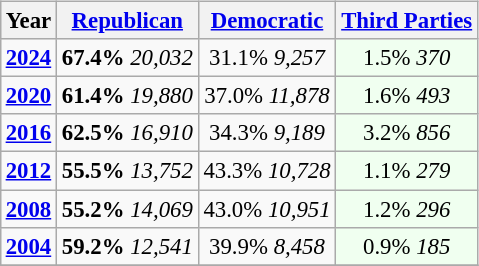<table class="wikitable" style="float:right; font-size:95%;">
<tr>
<th>Year</th>
<th><a href='#'>Republican</a></th>
<th><a href='#'>Democratic</a></th>
<th><a href='#'>Third Parties</a></th>
</tr>
<tr>
<td style="text-align:center;" ><strong><a href='#'>2024</a></strong></td>
<td style="text-align:center;" ><strong>67.4%</strong> <em>20,032</em></td>
<td style="text-align:center;" >31.1%  <em>9,257</em></td>
<td style="text-align:center; background:honeyDew;">1.5% <em>370</em></td>
</tr>
<tr>
<td style="text-align:center;" ><strong><a href='#'>2020</a></strong></td>
<td style="text-align:center;" ><strong>61.4%</strong> <em>19,880</em></td>
<td style="text-align:center;" >37.0%  <em>11,878</em></td>
<td style="text-align:center; background:honeyDew;">1.6% <em>493</em></td>
</tr>
<tr>
<td style="text-align:center;" ><strong><a href='#'>2016</a></strong></td>
<td style="text-align:center;" ><strong>62.5%</strong> <em>16,910</em></td>
<td style="text-align:center;" >34.3% <em>9,189</em></td>
<td style="text-align:center; background:honeyDew;">3.2% <em>856</em></td>
</tr>
<tr>
<td style="text-align:center;" ><strong><a href='#'>2012</a></strong></td>
<td style="text-align:center;" ><strong>55.5%</strong> <em>13,752</em></td>
<td style="text-align:center;" >43.3%  <em>10,728</em></td>
<td style="text-align:center; background:honeyDew;">1.1% <em>279</em></td>
</tr>
<tr>
<td style="text-align:center;" ><strong><a href='#'>2008</a></strong></td>
<td style="text-align:center;" ><strong>55.2%</strong> <em>14,069</em></td>
<td style="text-align:center;" >43.0%  <em>10,951</em></td>
<td style="text-align:center; background:honeyDew;">1.2% <em>296</em></td>
</tr>
<tr>
<td style="text-align:center;" ><strong><a href='#'>2004</a></strong></td>
<td style="text-align:center;" ><strong>59.2%</strong> <em>12,541</em></td>
<td style="text-align:center;" >39.9%   <em>8,458</em></td>
<td style="text-align:center; background:honeyDew;">0.9% <em>185</em></td>
</tr>
<tr>
</tr>
</table>
